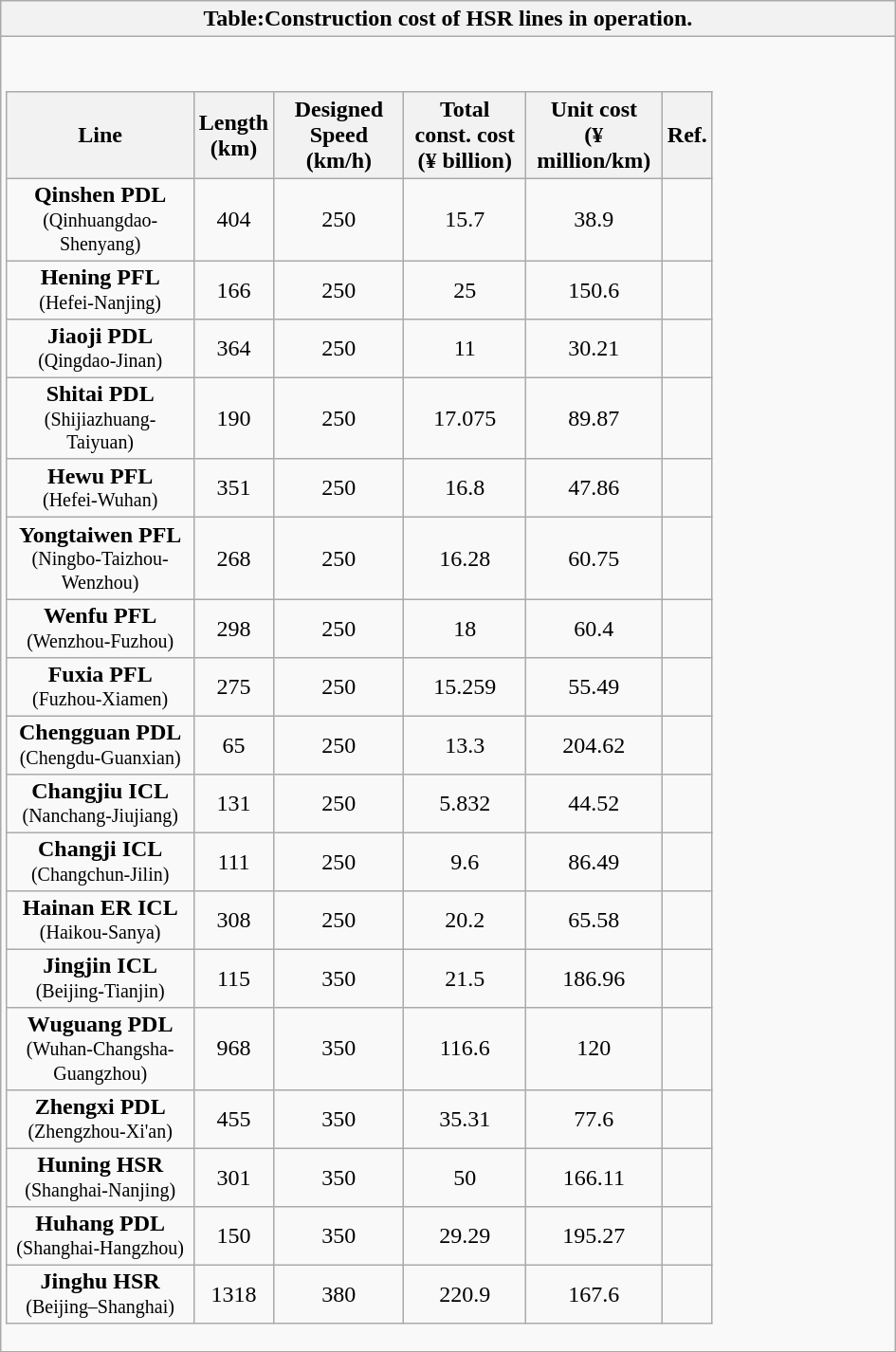<table class="wikitable collapsible collapsed">
<tr>
<th>Table:Construction cost of HSR lines in operation.</th>
</tr>
<tr>
<td><br><table class="wikitable sortable" style="width:80%; text-align:center;">
<tr>
<th><strong>Line</strong></th>
<th><strong>Length</strong><br>(km)</th>
<th><strong>Designed Speed</strong><br>(km/h)</th>
<th><strong>Total const. cost</strong><br>(¥ billion)</th>
<th><strong>Unit cost</strong><br>(¥ million/km)</th>
<th><strong>Ref.</strong></th>
</tr>
<tr>
<td style="line-height:1.05"><strong>Qinshen PDL</strong><br><small>(Qinhuangdao-Shenyang)</small></td>
<td>404</td>
<td>250</td>
<td>15.7</td>
<td>38.9</td>
<td></td>
</tr>
<tr>
<td style="line-height:1.05"><strong>Hening PFL</strong><br><small>(Hefei-Nanjing)</small></td>
<td>166</td>
<td>250</td>
<td>25</td>
<td>150.6</td>
<td></td>
</tr>
<tr>
<td style="line-height:1.05"><strong>Jiaoji PDL</strong><br><small>(Qingdao-Jinan)</small></td>
<td>364</td>
<td>250</td>
<td>11</td>
<td>30.21</td>
<td></td>
</tr>
<tr>
<td style="line-height:1.05"><strong>Shitai PDL</strong><br><small>(Shijiazhuang-Taiyuan)</small></td>
<td>190</td>
<td>250</td>
<td>17.075</td>
<td>89.87</td>
<td></td>
</tr>
<tr>
<td style="line-height:1.05"><strong>Hewu PFL</strong><br><small>(Hefei-Wuhan)</small></td>
<td>351</td>
<td>250</td>
<td>16.8</td>
<td>47.86</td>
<td></td>
</tr>
<tr>
<td style="line-height:1.05"><strong>Yongtaiwen PFL</strong><br><small>(Ningbo-Taizhou-Wenzhou)</small></td>
<td>268</td>
<td>250</td>
<td>16.28</td>
<td>60.75</td>
<td></td>
</tr>
<tr>
<td style="line-height:1.05"><strong>Wenfu PFL</strong><br><small>(Wenzhou-Fuzhou)</small></td>
<td>298</td>
<td>250</td>
<td>18</td>
<td>60.4</td>
<td></td>
</tr>
<tr>
<td style="line-height:1.05"><strong>Fuxia PFL</strong><br><small>(Fuzhou-Xiamen)</small></td>
<td>275</td>
<td>250</td>
<td>15.259</td>
<td>55.49</td>
<td></td>
</tr>
<tr>
<td style="line-height:1.05"><strong>Chengguan PDL</strong><br><small>(Chengdu-Guanxian)</small></td>
<td>65</td>
<td>250</td>
<td>13.3</td>
<td>204.62</td>
<td></td>
</tr>
<tr>
<td style="line-height:1.05"><strong>Changjiu ICL</strong><br><small>(Nanchang-Jiujiang)</small></td>
<td>131</td>
<td>250</td>
<td>5.832</td>
<td>44.52</td>
<td></td>
</tr>
<tr>
<td style="line-height:1.05"><strong>Changji ICL</strong><br><small>(Changchun-Jilin)</small></td>
<td>111</td>
<td>250</td>
<td>9.6</td>
<td>86.49</td>
<td></td>
</tr>
<tr>
<td style="line-height:1.05"><strong>Hainan ER ICL</strong><br><small>(Haikou-Sanya)</small></td>
<td>308</td>
<td>250</td>
<td>20.2</td>
<td>65.58</td>
<td></td>
</tr>
<tr>
<td style="line-height:1.05"><strong>Jingjin ICL</strong><br><small>(Beijing-Tianjin)</small></td>
<td>115</td>
<td>350</td>
<td>21.5</td>
<td>186.96</td>
<td></td>
</tr>
<tr>
<td style="line-height:1.05"><strong>Wuguang PDL</strong><br><small>(Wuhan-Changsha-Guangzhou)</small></td>
<td>968</td>
<td>350</td>
<td>116.6</td>
<td>120</td>
<td></td>
</tr>
<tr>
<td style="line-height:1.05"><strong>Zhengxi PDL</strong><br><small>(Zhengzhou-Xi'an)</small></td>
<td>455</td>
<td>350</td>
<td>35.31</td>
<td>77.6</td>
<td></td>
</tr>
<tr>
<td style="line-height:1.05"><strong>Huning HSR</strong><br><small>(Shanghai-Nanjing)</small></td>
<td>301</td>
<td>350</td>
<td>50</td>
<td>166.11</td>
<td></td>
</tr>
<tr>
<td style="line-height:1.05"><strong>Huhang PDL</strong><br><small>(Shanghai-Hangzhou)</small></td>
<td>150</td>
<td>350</td>
<td>29.29</td>
<td>195.27</td>
<td></td>
</tr>
<tr>
<td style="line-height:1.05"><strong>Jinghu HSR</strong><br><small>(Beijing–Shanghai)</small></td>
<td>1318</td>
<td>380</td>
<td>220.9</td>
<td>167.6</td>
<td></td>
</tr>
</table>
</td>
</tr>
</table>
